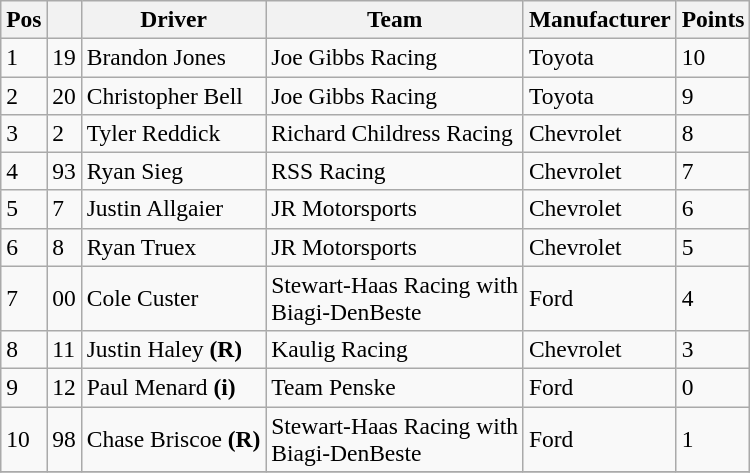<table class="wikitable" style="font-size:98%">
<tr>
<th>Pos</th>
<th></th>
<th>Driver</th>
<th>Team</th>
<th>Manufacturer</th>
<th>Points</th>
</tr>
<tr>
<td>1</td>
<td>19</td>
<td>Brandon Jones</td>
<td>Joe Gibbs Racing</td>
<td>Toyota</td>
<td>10</td>
</tr>
<tr>
<td>2</td>
<td>20</td>
<td>Christopher Bell</td>
<td>Joe Gibbs Racing</td>
<td>Toyota</td>
<td>9</td>
</tr>
<tr>
<td>3</td>
<td>2</td>
<td>Tyler Reddick</td>
<td>Richard Childress Racing</td>
<td>Chevrolet</td>
<td>8</td>
</tr>
<tr>
<td>4</td>
<td>93</td>
<td>Ryan Sieg</td>
<td>RSS Racing</td>
<td>Chevrolet</td>
<td>7</td>
</tr>
<tr>
<td>5</td>
<td>7</td>
<td>Justin Allgaier</td>
<td>JR Motorsports</td>
<td>Chevrolet</td>
<td>6</td>
</tr>
<tr>
<td>6</td>
<td>8</td>
<td>Ryan Truex</td>
<td>JR Motorsports</td>
<td>Chevrolet</td>
<td>5</td>
</tr>
<tr>
<td>7</td>
<td>00</td>
<td>Cole Custer</td>
<td>Stewart-Haas Racing with<br>Biagi-DenBeste</td>
<td>Ford</td>
<td>4</td>
</tr>
<tr>
<td>8</td>
<td>11</td>
<td>Justin Haley <strong>(R)</strong></td>
<td>Kaulig Racing</td>
<td>Chevrolet</td>
<td>3</td>
</tr>
<tr>
<td>9</td>
<td>12</td>
<td>Paul Menard <strong>(i)</strong></td>
<td>Team Penske</td>
<td>Ford</td>
<td>0</td>
</tr>
<tr>
<td>10</td>
<td>98</td>
<td>Chase Briscoe <strong>(R)</strong></td>
<td>Stewart-Haas Racing with<br>Biagi-DenBeste</td>
<td>Ford</td>
<td>1</td>
</tr>
<tr>
</tr>
</table>
